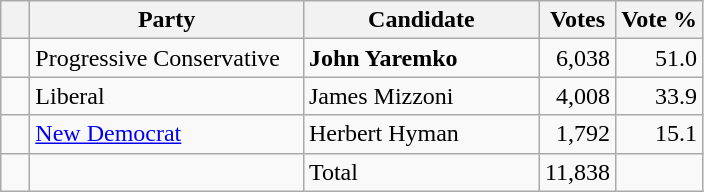<table class="wikitable">
<tr>
<th></th>
<th scope="col" width="175">Party</th>
<th scope="col" width="150">Candidate</th>
<th>Votes</th>
<th>Vote %</th>
</tr>
<tr>
<td>   </td>
<td>Progressive Conservative</td>
<td><strong>John Yaremko</strong></td>
<td align=right>6,038</td>
<td align=right>51.0</td>
</tr>
<tr>
<td>   </td>
<td>Liberal</td>
<td>James Mizzoni</td>
<td align=right>4,008</td>
<td align=right>33.9</td>
</tr>
<tr>
<td>   </td>
<td><a href='#'>New Democrat</a></td>
<td>Herbert Hyman</td>
<td align=right>1,792</td>
<td align=right>15.1</td>
</tr>
<tr |>
<td></td>
<td></td>
<td>Total</td>
<td align=right>11,838</td>
<td></td>
</tr>
</table>
